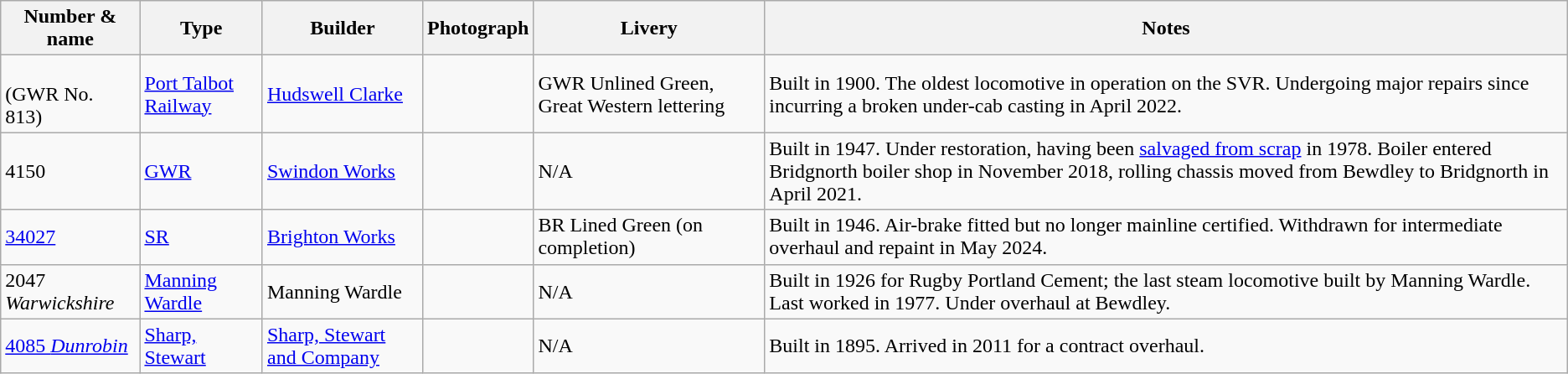<table class="wikitable">
<tr>
<th>Number & name</th>
<th>Type</th>
<th>Builder</th>
<th>Photograph</th>
<th>Livery</th>
<th>Notes</th>
</tr>
<tr>
<td><br>(GWR No. 813)</td>
<td><a href='#'>Port Talbot Railway</a> </td>
<td><a href='#'>Hudswell Clarke</a></td>
<td></td>
<td>GWR Unlined Green, Great Western lettering</td>
<td>Built in 1900. The oldest locomotive in operation on the SVR. Undergoing major repairs since incurring a broken under-cab casting in April 2022.</td>
</tr>
<tr>
<td>4150</td>
<td><a href='#'>GWR </a> </td>
<td><a href='#'>Swindon Works</a></td>
<td></td>
<td>N/A</td>
<td>Built in 1947. Under restoration, having been <a href='#'>salvaged from scrap</a> in 1978. Boiler entered Bridgnorth boiler shop in November 2018, rolling chassis moved from Bewdley to Bridgnorth in April 2021.</td>
</tr>
<tr>
<td><a href='#'>34027 </a></td>
<td><a href='#'>SR </a> </td>
<td><a href='#'>Brighton Works</a></td>
<td></td>
<td>BR Lined Green (on completion)</td>
<td>Built in 1946. Air-brake fitted but no longer mainline certified. Withdrawn for intermediate overhaul and repaint in May 2024.</td>
</tr>
<tr>
<td>2047 <em>Warwickshire</em></td>
<td><a href='#'>Manning Wardle</a> </td>
<td>Manning Wardle</td>
<td></td>
<td>N/A</td>
<td>Built in 1926 for Rugby Portland Cement; the last steam locomotive built by Manning Wardle. Last worked in 1977. Under overhaul at Bewdley.</td>
</tr>
<tr>
<td><a href='#'>4085 <em>Dunrobin</em></a></td>
<td><a href='#'>Sharp, Stewart</a> </td>
<td><a href='#'>Sharp, Stewart and Company</a></td>
<td></td>
<td>N/A</td>
<td>Built in 1895. Arrived in 2011 for a contract overhaul.</td>
</tr>
</table>
